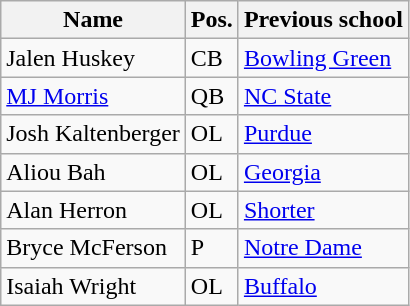<table class="wikitable sortable">
<tr>
<th>Name</th>
<th>Pos.</th>
<th class="unsortable">Previous school</th>
</tr>
<tr>
<td>Jalen Huskey</td>
<td>CB</td>
<td><a href='#'>Bowling Green</a></td>
</tr>
<tr>
<td><a href='#'>MJ Morris</a></td>
<td>QB</td>
<td><a href='#'>NC State</a></td>
</tr>
<tr>
<td>Josh Kaltenberger</td>
<td>OL</td>
<td><a href='#'>Purdue</a></td>
</tr>
<tr>
<td>Aliou Bah</td>
<td>OL</td>
<td><a href='#'>Georgia</a></td>
</tr>
<tr>
<td>Alan Herron</td>
<td>OL</td>
<td><a href='#'>Shorter</a></td>
</tr>
<tr>
<td>Bryce McFerson</td>
<td>P</td>
<td><a href='#'>Notre Dame</a></td>
</tr>
<tr>
<td>Isaiah Wright</td>
<td>OL</td>
<td><a href='#'>Buffalo</a></td>
</tr>
</table>
